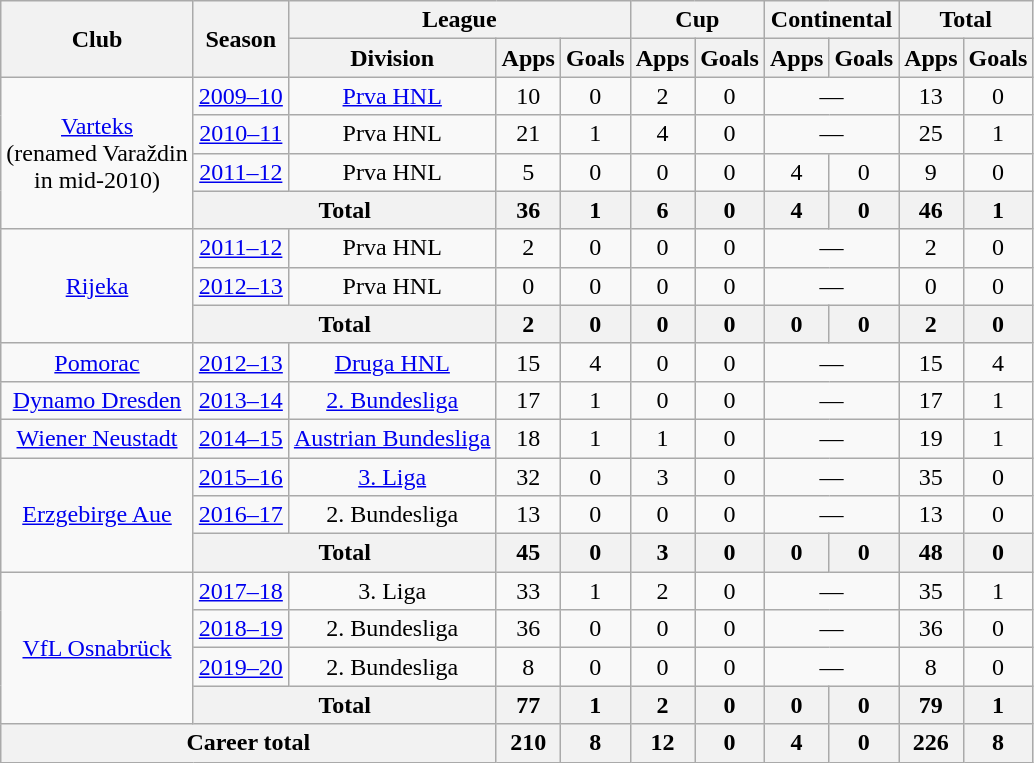<table class="wikitable" style="text-align:center">
<tr>
<th rowspan="2">Club</th>
<th rowspan="2">Season</th>
<th colspan="3">League</th>
<th colspan="2">Cup</th>
<th colspan="2">Continental</th>
<th colspan="2">Total</th>
</tr>
<tr>
<th>Division</th>
<th>Apps</th>
<th>Goals</th>
<th>Apps</th>
<th>Goals</th>
<th>Apps</th>
<th>Goals</th>
<th>Apps</th>
<th>Goals</th>
</tr>
<tr>
<td rowspan="4"><a href='#'>Varteks</a><br>(renamed Varaždin<br>in mid-2010)</td>
<td><a href='#'>2009–10</a></td>
<td><a href='#'>Prva HNL</a></td>
<td>10</td>
<td>0</td>
<td>2</td>
<td>0</td>
<td colspan="2">—</td>
<td>13</td>
<td>0</td>
</tr>
<tr>
<td><a href='#'>2010–11</a></td>
<td>Prva HNL</td>
<td>21</td>
<td>1</td>
<td>4</td>
<td>0</td>
<td colspan="2">—</td>
<td>25</td>
<td>1</td>
</tr>
<tr>
<td><a href='#'>2011–12</a></td>
<td>Prva HNL</td>
<td>5</td>
<td>0</td>
<td>0</td>
<td>0</td>
<td>4</td>
<td>0</td>
<td>9</td>
<td>0</td>
</tr>
<tr>
<th colspan="2">Total</th>
<th>36</th>
<th>1</th>
<th>6</th>
<th>0</th>
<th>4</th>
<th>0</th>
<th>46</th>
<th>1</th>
</tr>
<tr>
<td rowspan="3"><a href='#'>Rijeka</a></td>
<td><a href='#'>2011–12</a></td>
<td>Prva HNL</td>
<td>2</td>
<td>0</td>
<td>0</td>
<td>0</td>
<td colspan="2">—</td>
<td>2</td>
<td>0</td>
</tr>
<tr>
<td><a href='#'>2012–13</a></td>
<td>Prva HNL</td>
<td>0</td>
<td>0</td>
<td>0</td>
<td>0</td>
<td colspan="2">—</td>
<td>0</td>
<td>0</td>
</tr>
<tr>
<th colspan="2">Total</th>
<th>2</th>
<th>0</th>
<th>0</th>
<th>0</th>
<th>0</th>
<th>0</th>
<th>2</th>
<th>0</th>
</tr>
<tr>
<td><a href='#'>Pomorac</a></td>
<td><a href='#'>2012–13</a></td>
<td><a href='#'>Druga HNL</a></td>
<td>15</td>
<td>4</td>
<td>0</td>
<td>0</td>
<td colspan="2">—</td>
<td>15</td>
<td>4</td>
</tr>
<tr>
<td><a href='#'>Dynamo Dresden</a></td>
<td><a href='#'>2013–14</a></td>
<td><a href='#'>2. Bundesliga</a></td>
<td>17</td>
<td>1</td>
<td>0</td>
<td>0</td>
<td colspan="2">—</td>
<td>17</td>
<td>1</td>
</tr>
<tr>
<td><a href='#'>Wiener Neustadt</a></td>
<td><a href='#'>2014–15</a></td>
<td><a href='#'>Austrian Bundesliga</a></td>
<td>18</td>
<td>1</td>
<td>1</td>
<td>0</td>
<td colspan="2">—</td>
<td>19</td>
<td>1</td>
</tr>
<tr>
<td rowspan="3"><a href='#'>Erzgebirge Aue</a></td>
<td><a href='#'>2015–16</a></td>
<td><a href='#'>3. Liga</a></td>
<td>32</td>
<td>0</td>
<td>3</td>
<td>0</td>
<td colspan="2">—</td>
<td>35</td>
<td>0</td>
</tr>
<tr>
<td><a href='#'>2016–17</a></td>
<td>2. Bundesliga</td>
<td>13</td>
<td>0</td>
<td>0</td>
<td>0</td>
<td colspan="2">—</td>
<td>13</td>
<td>0</td>
</tr>
<tr>
<th colspan="2">Total</th>
<th>45</th>
<th>0</th>
<th>3</th>
<th>0</th>
<th>0</th>
<th>0</th>
<th>48</th>
<th>0</th>
</tr>
<tr>
<td rowspan="4"><a href='#'>VfL Osnabrück</a></td>
<td><a href='#'>2017–18</a></td>
<td>3. Liga</td>
<td>33</td>
<td>1</td>
<td>2</td>
<td>0</td>
<td colspan="2">—</td>
<td>35</td>
<td>1</td>
</tr>
<tr>
<td><a href='#'>2018–19</a></td>
<td>2. Bundesliga</td>
<td>36</td>
<td>0</td>
<td>0</td>
<td>0</td>
<td colspan="2">—</td>
<td>36</td>
<td>0</td>
</tr>
<tr>
<td><a href='#'>2019–20</a></td>
<td>2. Bundesliga</td>
<td>8</td>
<td>0</td>
<td>0</td>
<td>0</td>
<td colspan="2">—</td>
<td>8</td>
<td>0</td>
</tr>
<tr>
<th colspan="2">Total</th>
<th>77</th>
<th>1</th>
<th>2</th>
<th>0</th>
<th>0</th>
<th>0</th>
<th>79</th>
<th>1</th>
</tr>
<tr>
<th colspan="3">Career total</th>
<th>210</th>
<th>8</th>
<th>12</th>
<th>0</th>
<th>4</th>
<th>0</th>
<th>226</th>
<th>8</th>
</tr>
</table>
